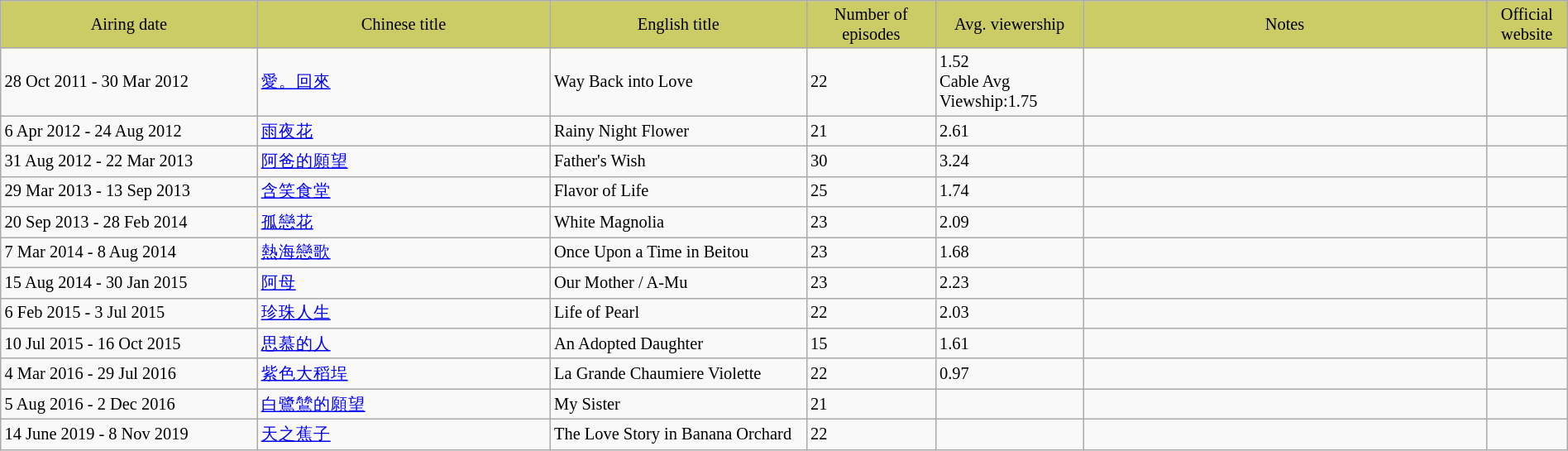<table class="wikitable" style="margin:1em auto; font-size: 85%">
<tr style="background:#CCCC66;" align=center>
<td style="width:7%">Airing date</td>
<td style="width:8%">Chinese title</td>
<td style="width:7%">English title</td>
<td style="width:3%">Number of episodes</td>
<td style="width:2%">Avg. viewership</td>
<td style="width:11%">Notes</td>
<td style="width:1%">Official website</td>
</tr>
<tr>
<td>28 Oct 2011 - 30 Mar 2012</td>
<td><a href='#'>愛。回來</a></td>
<td>Way Back into Love</td>
<td>22</td>
<td>1.52 <br>Cable Avg Viewship:1.75</td>
<td></td>
<td></td>
</tr>
<tr>
<td>6 Apr 2012 - 24 Aug 2012</td>
<td><a href='#'>雨夜花</a></td>
<td>Rainy Night Flower</td>
<td>21</td>
<td>2.61</td>
<td></td>
<td></td>
</tr>
<tr>
<td>31 Aug 2012 - 22 Mar 2013</td>
<td><a href='#'>阿爸的願望</a></td>
<td>Father's Wish</td>
<td>30</td>
<td>3.24</td>
<td></td>
<td></td>
</tr>
<tr>
<td>29 Mar 2013 - 13 Sep 2013</td>
<td><a href='#'>含笑食堂</a></td>
<td>Flavor of Life</td>
<td>25</td>
<td>1.74</td>
<td></td>
<td></td>
</tr>
<tr>
<td>20 Sep 2013 - 28 Feb 2014</td>
<td><a href='#'>孤戀花</a></td>
<td>White Magnolia</td>
<td>23</td>
<td>2.09</td>
<td></td>
<td></td>
</tr>
<tr>
<td>7 Mar 2014 - 8 Aug 2014</td>
<td><a href='#'>熱海戀歌</a></td>
<td>Once Upon a Time in Beitou</td>
<td>23</td>
<td>1.68</td>
<td></td>
<td></td>
</tr>
<tr>
<td>15 Aug 2014 - 30 Jan 2015</td>
<td><a href='#'>阿母</a></td>
<td>Our Mother / A-Mu</td>
<td>23</td>
<td>2.23</td>
<td></td>
<td></td>
</tr>
<tr>
<td>6 Feb 2015 - 3 Jul 2015</td>
<td><a href='#'>珍珠人生</a></td>
<td>Life of Pearl</td>
<td>22</td>
<td>2.03</td>
<td></td>
<td></td>
</tr>
<tr>
<td>10 Jul 2015 - 16 Oct 2015</td>
<td><a href='#'>思慕的人</a></td>
<td>An Adopted Daughter</td>
<td>15</td>
<td>1.61</td>
<td></td>
<td></td>
</tr>
<tr>
<td>4 Mar 2016 - 29 Jul 2016</td>
<td><a href='#'>紫色大稻埕</a></td>
<td>La Grande Chaumiere Violette</td>
<td>22</td>
<td>0.97</td>
<td></td>
<td></td>
</tr>
<tr>
<td>5 Aug 2016 - 2 Dec 2016</td>
<td><a href='#'>白鷺鷥的願望</a></td>
<td>My Sister</td>
<td>21</td>
<td></td>
<td></td>
<td></td>
</tr>
<tr>
<td>14 June 2019 - 8 Nov 2019</td>
<td><a href='#'>天之蕉子</a></td>
<td>The Love Story in Banana Orchard</td>
<td>22</td>
<td></td>
<td></td>
<td></td>
</tr>
</table>
